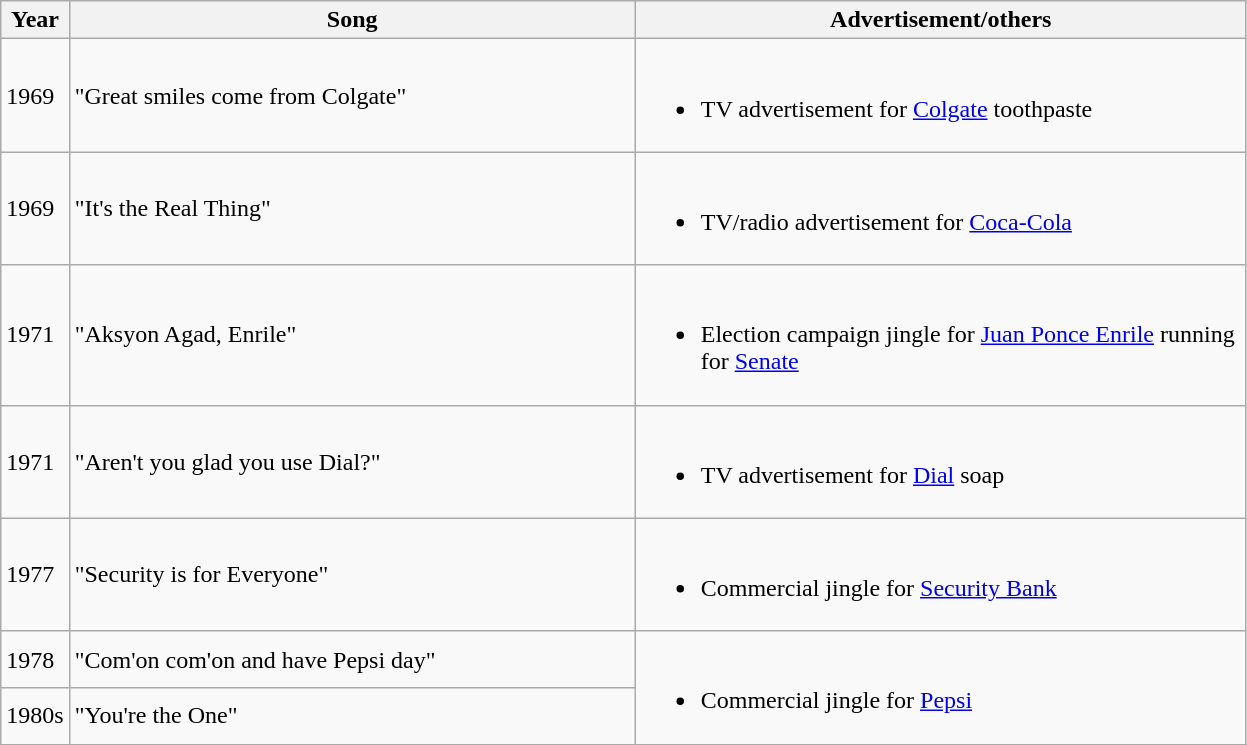<table class="wikitable">
<tr>
<th>Year</th>
<th width=370>Song</th>
<th width=400>Advertisement/others</th>
</tr>
<tr>
<td>1969</td>
<td>"Great smiles come from Colgate"</td>
<td><br><ul><li>TV advertisement for <a href='#'>Colgate</a> toothpaste</li></ul></td>
</tr>
<tr>
<td>1969</td>
<td>"It's the Real Thing"</td>
<td><br><ul><li>TV/radio advertisement for <a href='#'>Coca-Cola</a></li></ul></td>
</tr>
<tr>
<td>1971</td>
<td>"Aksyon Agad, Enrile"</td>
<td><br><ul><li>Election campaign jingle for <a href='#'>Juan Ponce Enrile</a> running for <a href='#'>Senate</a></li></ul></td>
</tr>
<tr>
<td>1971</td>
<td>"Aren't you glad you use Dial?"</td>
<td><br><ul><li>TV advertisement for <a href='#'>Dial</a> soap</li></ul></td>
</tr>
<tr>
<td>1977</td>
<td>"Security is for Everyone"</td>
<td><br><ul><li>Commercial jingle for <a href='#'>Security Bank</a></li></ul></td>
</tr>
<tr>
<td>1978</td>
<td>"Com'on com'on and have Pepsi day"</td>
<td rowspan=2><br><ul><li>Commercial jingle for <a href='#'>Pepsi</a></li></ul></td>
</tr>
<tr>
<td>1980s</td>
<td>"You're the One"</td>
</tr>
<tr>
</tr>
</table>
